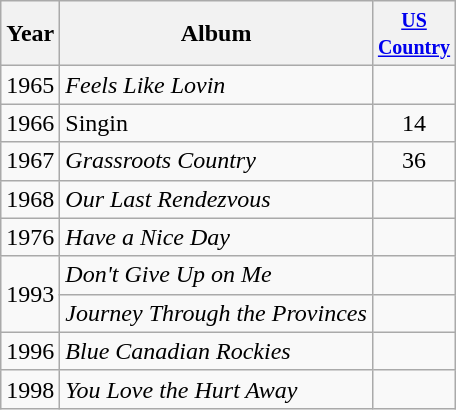<table class="wikitable">
<tr>
<th>Year</th>
<th>Album</th>
<th width=45><small><a href='#'>US Country</a></small></th>
</tr>
<tr>
<td>1965</td>
<td><em>Feels Like Lovin<strong></td>
<td></td>
</tr>
<tr>
<td>1966</td>
<td></em>Singin</strong></td>
<td align="center">14</td>
</tr>
<tr>
<td>1967</td>
<td><em>Grassroots Country</em></td>
<td align="center">36</td>
</tr>
<tr>
<td>1968</td>
<td><em>Our Last Rendezvous</em></td>
<td></td>
</tr>
<tr>
<td>1976</td>
<td><em>Have a Nice Day</em></td>
<td></td>
</tr>
<tr>
<td rowspan=2>1993</td>
<td><em>Don't Give Up on Me</em></td>
<td></td>
</tr>
<tr>
<td><em>Journey Through the Provinces</em></td>
<td></td>
</tr>
<tr>
<td>1996</td>
<td><em>Blue Canadian Rockies</em></td>
<td></td>
</tr>
<tr>
<td>1998</td>
<td><em>You Love the Hurt Away</em></td>
<td></td>
</tr>
</table>
